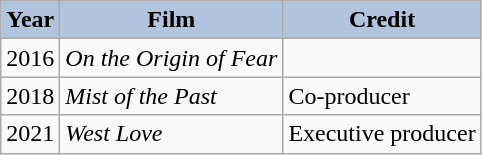<table class="wikitable">
<tr>
<th style="background:#B0C4DE;">Year</th>
<th style="background:#B0C4DE;">Film</th>
<th style="background:#B0C4DE;">Credit</th>
</tr>
<tr>
<td>2016</td>
<td><em>On the Origin of Fear</em></td>
<td></td>
</tr>
<tr>
<td>2018</td>
<td><em>Mist of the Past</em></td>
<td>Co-producer</td>
</tr>
<tr>
<td>2021</td>
<td><em>West Love</em></td>
<td>Executive producer</td>
</tr>
</table>
